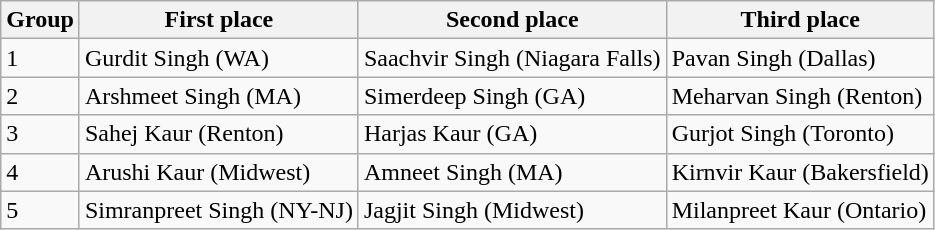<table class="wikitable">
<tr>
<th>Group</th>
<th>First place</th>
<th>Second place</th>
<th>Third place</th>
</tr>
<tr>
<td>1</td>
<td>Gurdit Singh (WA)</td>
<td>Saachvir Singh (Niagara Falls)</td>
<td>Pavan Singh (Dallas)</td>
</tr>
<tr>
<td>2</td>
<td>Arshmeet Singh (MA)</td>
<td>Simerdeep Singh (GA)</td>
<td>Meharvan Singh (Renton)</td>
</tr>
<tr>
<td>3</td>
<td>Sahej Kaur (Renton)</td>
<td>Harjas Kaur (GA)</td>
<td>Gurjot Singh (Toronto)</td>
</tr>
<tr>
<td>4</td>
<td>Arushi Kaur (Midwest)</td>
<td>Amneet Singh (MA)</td>
<td>Kirnvir Kaur (Bakersfield)</td>
</tr>
<tr>
<td>5</td>
<td>Simranpreet Singh (NY-NJ)</td>
<td>Jagjit Singh (Midwest)</td>
<td>Milanpreet Kaur (Ontario)</td>
</tr>
</table>
